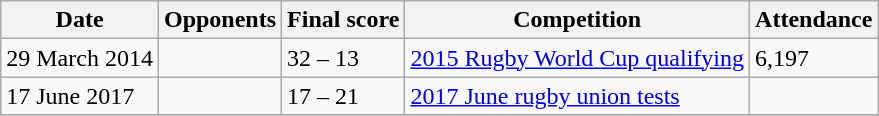<table class="wikitable">
<tr>
<th>Date</th>
<th>Opponents</th>
<th>Final score</th>
<th>Competition</th>
<th>Attendance</th>
</tr>
<tr>
<td>29 March 2014</td>
<td></td>
<td>32 – 13</td>
<td><a href='#'>2015 Rugby World Cup qualifying</a></td>
<td>6,197</td>
</tr>
<tr>
<td>17 June 2017</td>
<td></td>
<td>17 – 21</td>
<td><a href='#'>2017 June rugby union tests</a></td>
<td></td>
</tr>
<tr>
</tr>
</table>
